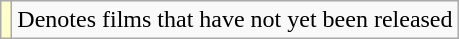<table class="wikitable sortable">
<tr>
<td style="background:#FFFFCC;"></td>
<td>Denotes films that have not yet been released</td>
</tr>
</table>
